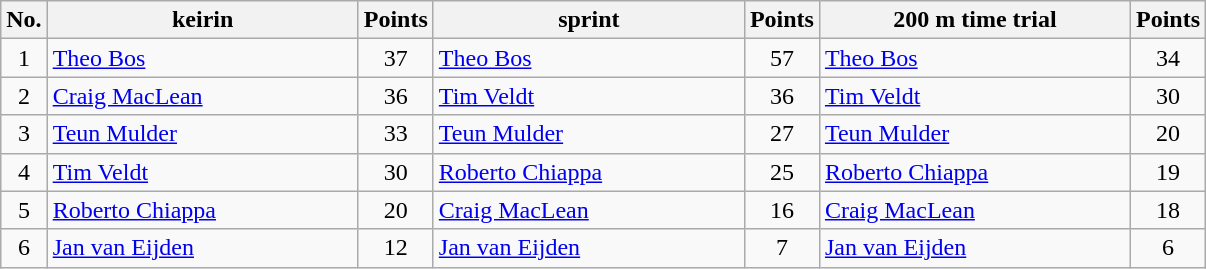<table class="wikitable">
<tr>
<th width="20px">No.</th>
<th width="200px">keirin</th>
<th width="40px">Points</th>
<th width="200px">sprint</th>
<th width="40px">Points</th>
<th width="200px">200 m time trial</th>
<th width="40px">Points</th>
</tr>
<tr align=center>
<td>1</td>
<td align=left> <a href='#'>Theo Bos</a></td>
<td>37</td>
<td align=left> <a href='#'>Theo Bos</a></td>
<td>57</td>
<td align=left> <a href='#'>Theo Bos</a></td>
<td>34</td>
</tr>
<tr align=center>
<td>2</td>
<td align=left> <a href='#'>Craig MacLean</a></td>
<td>36</td>
<td align=left> <a href='#'>Tim Veldt</a></td>
<td>36</td>
<td align=left> <a href='#'>Tim Veldt</a></td>
<td>30</td>
</tr>
<tr align=center>
<td>3</td>
<td align=left> <a href='#'>Teun Mulder</a></td>
<td>33</td>
<td align=left> <a href='#'>Teun Mulder</a></td>
<td>27</td>
<td align=left> <a href='#'>Teun Mulder</a></td>
<td>20</td>
</tr>
<tr align=center>
<td>4</td>
<td align=left> <a href='#'>Tim Veldt</a></td>
<td>30</td>
<td align=left> <a href='#'>Roberto Chiappa</a></td>
<td>25</td>
<td align=left> <a href='#'>Roberto Chiappa</a></td>
<td>19</td>
</tr>
<tr align=center>
<td>5</td>
<td align=left> <a href='#'>Roberto Chiappa</a></td>
<td>20</td>
<td align=left> <a href='#'>Craig MacLean</a></td>
<td>16</td>
<td align=left> <a href='#'>Craig MacLean</a></td>
<td>18</td>
</tr>
<tr align=center>
<td>6</td>
<td align=left> <a href='#'>Jan van Eijden</a></td>
<td>12</td>
<td align=left> <a href='#'>Jan van Eijden</a></td>
<td>7</td>
<td align=left> <a href='#'>Jan van Eijden</a></td>
<td>6</td>
</tr>
</table>
